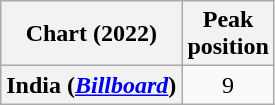<table class="wikitable sortable plainrowheaders" style="text-align:center">
<tr>
<th scope="col">Chart (2022)</th>
<th scope="col">Peak<br>position</th>
</tr>
<tr>
<th scope="row">India (<em><a href='#'>Billboard</a></em>)<br></th>
<td>9</td>
</tr>
</table>
